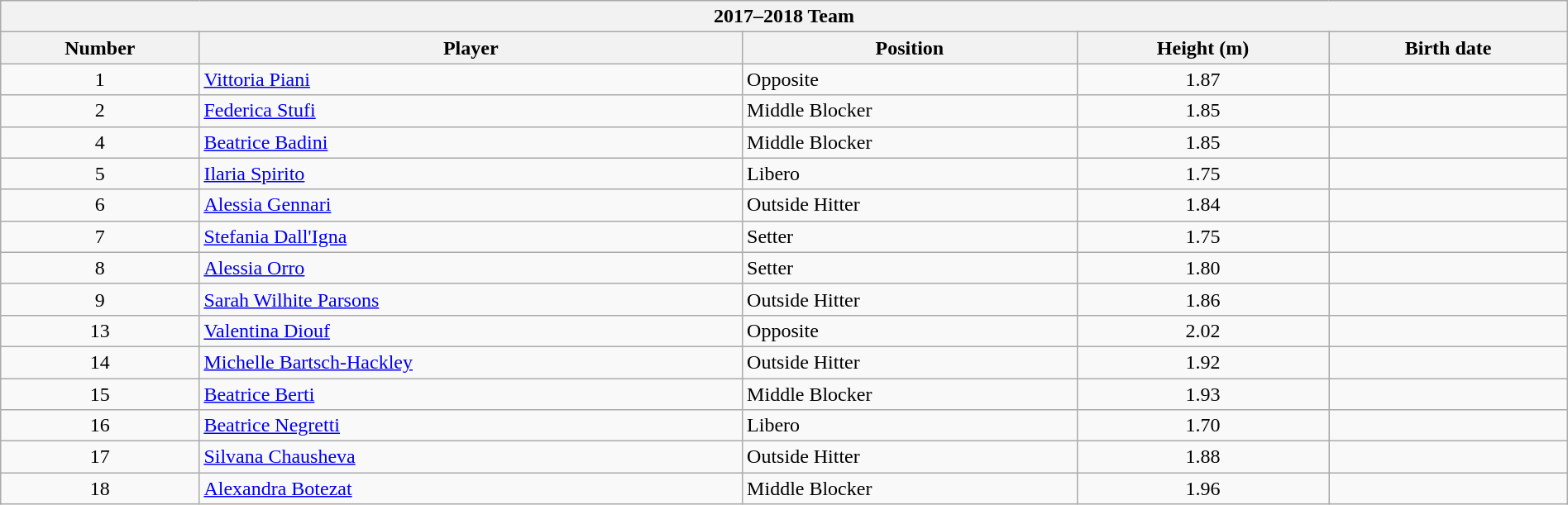<table class="wikitable" style="width:100%;">
<tr>
<th colspan=5><strong>2017–2018 Team</strong></th>
</tr>
<tr>
<th>Number</th>
<th>Player</th>
<th>Position</th>
<th>Height (m)</th>
<th>Birth date</th>
</tr>
<tr>
<td align=center>1</td>
<td> <a href='#'>Vittoria Piani</a></td>
<td>Opposite</td>
<td align=center>1.87</td>
<td></td>
</tr>
<tr>
<td align=center>2</td>
<td> <a href='#'>Federica Stufi</a></td>
<td>Middle Blocker</td>
<td align=center>1.85</td>
<td></td>
</tr>
<tr>
<td align=center>4</td>
<td> <a href='#'>Beatrice Badini</a></td>
<td>Middle Blocker</td>
<td align=center>1.85</td>
<td></td>
</tr>
<tr>
<td align=center>5</td>
<td> <a href='#'>Ilaria Spirito</a></td>
<td>Libero</td>
<td align=center>1.75</td>
<td></td>
</tr>
<tr>
<td align=center>6</td>
<td> <a href='#'>Alessia Gennari</a></td>
<td>Outside Hitter</td>
<td align=center>1.84</td>
<td></td>
</tr>
<tr>
<td align=center>7</td>
<td> <a href='#'>Stefania Dall'Igna</a></td>
<td>Setter</td>
<td align=center>1.75</td>
<td></td>
</tr>
<tr>
<td align=center>8</td>
<td> <a href='#'>Alessia Orro</a></td>
<td>Setter</td>
<td align=center>1.80</td>
<td></td>
</tr>
<tr>
<td align=center>9</td>
<td> <a href='#'>Sarah Wilhite Parsons</a></td>
<td>Outside Hitter</td>
<td align=center>1.86</td>
<td></td>
</tr>
<tr>
<td align=center>13</td>
<td> <a href='#'>Valentina Diouf</a></td>
<td>Opposite</td>
<td align=center>2.02</td>
<td></td>
</tr>
<tr>
<td align=center>14</td>
<td> <a href='#'>Michelle Bartsch-Hackley</a></td>
<td>Outside Hitter</td>
<td align=center>1.92</td>
<td></td>
</tr>
<tr>
<td align=center>15</td>
<td> <a href='#'>Beatrice Berti</a></td>
<td>Middle Blocker</td>
<td align=center>1.93</td>
<td></td>
</tr>
<tr>
<td align=center>16</td>
<td> <a href='#'>Beatrice Negretti</a></td>
<td>Libero</td>
<td align=center>1.70</td>
<td></td>
</tr>
<tr>
<td align=center>17</td>
<td> <a href='#'>Silvana Chausheva</a></td>
<td>Outside Hitter</td>
<td align=center>1.88</td>
<td></td>
</tr>
<tr>
<td align=center>18</td>
<td> <a href='#'>Alexandra Botezat</a></td>
<td>Middle Blocker</td>
<td align=center>1.96</td>
<td></td>
</tr>
</table>
